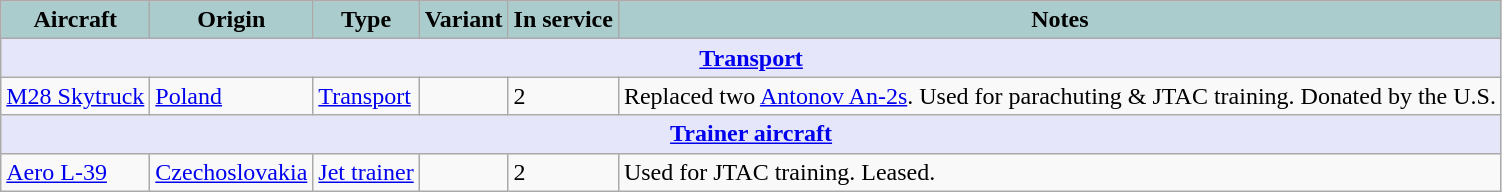<table class="wikitable">
<tr>
<th style="text-align:center; background:#acc;">Aircraft</th>
<th style="text-align: center; background:#acc;">Origin</th>
<th style="text-align:l center; background:#acc;">Type</th>
<th style="text-align:left; background:#acc;">Variant</th>
<th style="text-align:center; background:#acc;">In service</th>
<th style="text-align: center; background:#acc;">Notes</th>
</tr>
<tr>
<th colspan="6" style="align: center; background: lavender;"><a href='#'>Transport</a></th>
</tr>
<tr>
<td><a href='#'>M28 Skytruck</a></td>
<td><a href='#'>Poland</a></td>
<td><a href='#'>Transport</a></td>
<td></td>
<td>2</td>
<td>Replaced two <a href='#'>Antonov An-2s</a>. Used for parachuting & JTAC training. Donated by the U.S.</td>
</tr>
<tr>
<th colspan="6" style="align: center; background: lavender;"><a href='#'>Trainer aircraft</a></th>
</tr>
<tr>
<td><a href='#'>Aero L-39</a></td>
<td><a href='#'>Czechoslovakia</a></td>
<td><a href='#'>Jet trainer</a></td>
<td></td>
<td>2</td>
<td>Used for JTAC training. Leased.</td>
</tr>
</table>
